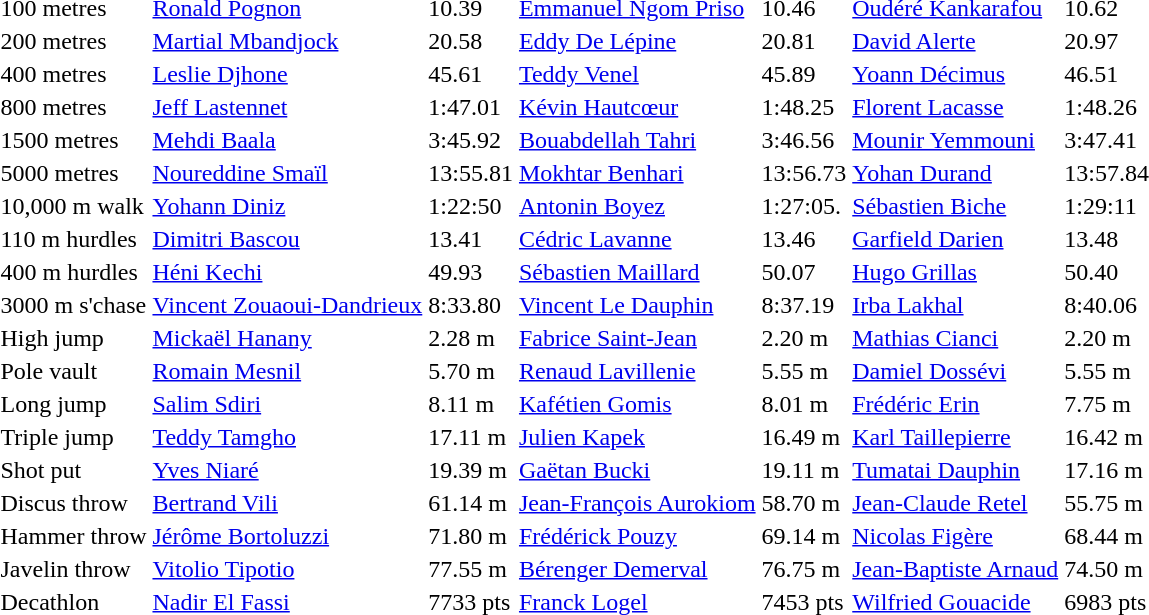<table>
<tr>
<td>100 metres</td>
<td><a href='#'>Ronald Pognon</a></td>
<td>10.39</td>
<td><a href='#'>Emmanuel Ngom Priso</a></td>
<td>10.46</td>
<td><a href='#'>Oudéré Kankarafou</a></td>
<td>10.62</td>
</tr>
<tr>
<td>200 metres</td>
<td><a href='#'>Martial Mbandjock</a></td>
<td>20.58</td>
<td><a href='#'>Eddy De Lépine</a></td>
<td>20.81</td>
<td><a href='#'>David Alerte</a></td>
<td>20.97</td>
</tr>
<tr>
<td>400 metres</td>
<td><a href='#'>Leslie Djhone</a></td>
<td>45.61</td>
<td><a href='#'>Teddy Venel</a></td>
<td>45.89</td>
<td><a href='#'>Yoann Décimus</a></td>
<td>46.51</td>
</tr>
<tr>
<td>800 metres</td>
<td><a href='#'>Jeff Lastennet</a></td>
<td>1:47.01</td>
<td><a href='#'>Kévin Hautcœur</a></td>
<td>1:48.25</td>
<td><a href='#'>Florent Lacasse</a></td>
<td>1:48.26</td>
</tr>
<tr>
<td>1500 metres</td>
<td><a href='#'>Mehdi Baala</a></td>
<td>3:45.92</td>
<td><a href='#'>Bouabdellah Tahri</a></td>
<td>3:46.56</td>
<td><a href='#'>Mounir Yemmouni</a></td>
<td>3:47.41</td>
</tr>
<tr>
<td>5000 metres</td>
<td><a href='#'>Noureddine Smaïl</a></td>
<td>13:55.81</td>
<td><a href='#'>Mokhtar Benhari</a></td>
<td>13:56.73</td>
<td><a href='#'>Yohan Durand</a></td>
<td>13:57.84</td>
</tr>
<tr>
<td>10,000 m walk</td>
<td><a href='#'>Yohann Diniz</a></td>
<td>1:22:50</td>
<td><a href='#'>Antonin Boyez</a></td>
<td>1:27:05.</td>
<td><a href='#'>Sébastien Biche</a></td>
<td>1:29:11</td>
</tr>
<tr>
<td>110 m hurdles</td>
<td><a href='#'>Dimitri Bascou</a></td>
<td>13.41</td>
<td><a href='#'>Cédric Lavanne</a></td>
<td>13.46</td>
<td><a href='#'>Garfield Darien</a></td>
<td>13.48</td>
</tr>
<tr>
<td>400 m hurdles</td>
<td><a href='#'>Héni Kechi</a></td>
<td>49.93</td>
<td><a href='#'>Sébastien Maillard</a></td>
<td>50.07</td>
<td><a href='#'>Hugo Grillas</a></td>
<td>50.40</td>
</tr>
<tr>
<td>3000 m s'chase</td>
<td><a href='#'>Vincent Zouaoui-Dandrieux</a></td>
<td>8:33.80</td>
<td><a href='#'>Vincent Le Dauphin</a></td>
<td>8:37.19</td>
<td><a href='#'>Irba Lakhal</a></td>
<td>8:40.06</td>
</tr>
<tr>
<td>High jump</td>
<td><a href='#'>Mickaël Hanany</a></td>
<td>2.28 m</td>
<td><a href='#'>Fabrice Saint-Jean</a></td>
<td>2.20 m</td>
<td><a href='#'>Mathias Cianci</a></td>
<td>2.20 m</td>
</tr>
<tr>
<td>Pole vault</td>
<td><a href='#'>Romain Mesnil</a></td>
<td>5.70 m</td>
<td><a href='#'>Renaud Lavillenie</a></td>
<td>5.55 m</td>
<td><a href='#'>Damiel Dossévi</a></td>
<td>5.55 m</td>
</tr>
<tr>
<td>Long jump</td>
<td><a href='#'>Salim Sdiri</a></td>
<td>8.11 m</td>
<td><a href='#'>Kafétien Gomis</a></td>
<td>8.01 m</td>
<td><a href='#'>Frédéric Erin</a></td>
<td>7.75 m</td>
</tr>
<tr>
<td>Triple jump</td>
<td><a href='#'>Teddy Tamgho</a></td>
<td>17.11 m</td>
<td><a href='#'>Julien Kapek</a></td>
<td>16.49 m</td>
<td><a href='#'>Karl Taillepierre</a></td>
<td>16.42 m</td>
</tr>
<tr>
<td>Shot put</td>
<td><a href='#'>Yves Niaré</a></td>
<td>19.39 m</td>
<td><a href='#'>Gaëtan Bucki</a></td>
<td>19.11 m</td>
<td><a href='#'>Tumatai Dauphin</a></td>
<td>17.16 m</td>
</tr>
<tr>
<td>Discus throw</td>
<td><a href='#'>Bertrand Vili</a></td>
<td>61.14 m</td>
<td><a href='#'>Jean-François Aurokiom</a></td>
<td>58.70 m</td>
<td><a href='#'>Jean-Claude Retel</a></td>
<td>55.75 m</td>
</tr>
<tr>
<td>Hammer throw</td>
<td><a href='#'>Jérôme Bortoluzzi</a></td>
<td>71.80 m</td>
<td><a href='#'>Frédérick Pouzy</a></td>
<td>69.14 m</td>
<td><a href='#'>Nicolas Figère</a></td>
<td>68.44 m</td>
</tr>
<tr>
<td>Javelin throw</td>
<td><a href='#'>Vitolio Tipotio</a></td>
<td>77.55 m</td>
<td><a href='#'>Bérenger Demerval</a></td>
<td>76.75 m</td>
<td><a href='#'>Jean-Baptiste Arnaud</a></td>
<td>74.50 m</td>
</tr>
<tr>
<td>Decathlon</td>
<td><a href='#'>Nadir El Fassi</a></td>
<td>7733 pts</td>
<td><a href='#'>Franck Logel</a></td>
<td>7453 pts</td>
<td><a href='#'>Wilfried Gouacide</a></td>
<td>6983 pts</td>
</tr>
</table>
